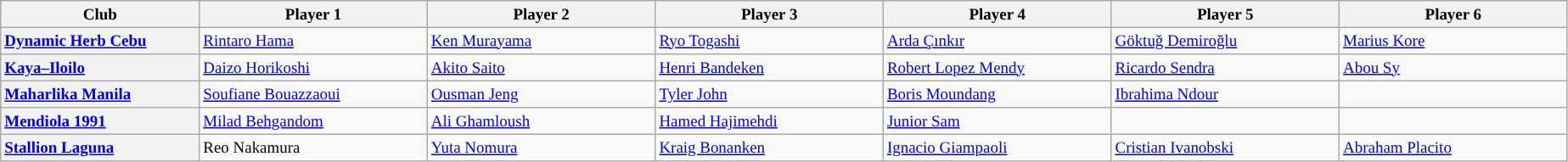<table class="sortable wikitable" style="text-align: left; font-size:79%">
<tr>
<th scope=col style="width:150px;">Club</th>
<th scope=col style="width:173px;">Player 1</th>
<th scope=col style="width:173px;">Player 2</th>
<th scope=col style="width:173px;">Player 3</th>
<th scope=col style="width:173px;">Player 4</th>
<th scope=col style="width:173px;">Player 5</th>
<th scope=col style="width:173px;">Player 6</th>
</tr>
<tr>
<th scope=row style="text-align: left;"><a href='#'>Dynamic Herb Cebu</a></th>
<td> <a href='#'>Rintaro Hama</a></td>
<td> <a href='#'>Ken Murayama</a></td>
<td> <a href='#'>Ryo Togashi</a></td>
<td> <a href='#'>Arda Çınkır</a></td>
<td> <a href='#'>Göktuğ Demiroğlu</a></td>
<td> <a href='#'>Marius Kore</a></td>
</tr>
<tr>
<th scope=row style="text-align: left;"><a href='#'>Kaya–Iloilo</a></th>
<td> <a href='#'>Daizo Horikoshi</a></td>
<td> <a href='#'>Akito Saito</a></td>
<td> <a href='#'>Henri Bandeken</a></td>
<td> <a href='#'>Robert Lopez Mendy</a></td>
<td> <a href='#'>Ricardo Sendra</a></td>
<td> <a href='#'>Abou Sy</a></td>
</tr>
<tr>
<th scope="row" style="text-align: left;"><a href='#'>Maharlika Manila</a></th>
<td> <a href='#'>Soufiane Bouazzaoui</a></td>
<td> <a href='#'>Ousman Jeng</a></td>
<td> <a href='#'>Tyler John</a></td>
<td> <a href='#'>Boris Moundang</a></td>
<td> <a href='#'>Ibrahima Ndour</a></td>
<td></td>
</tr>
<tr>
<th scope=row style="text-align: left;"><a href='#'>Mendiola 1991</a></th>
<td> <a href='#'>Milad Behgandom</a></td>
<td> <a href='#'>Ali Ghamloush</a></td>
<td> <a href='#'>Hamed Hajimehdi</a></td>
<td> <a href='#'>Junior Sam</a></td>
<td></td>
<td></td>
</tr>
<tr>
<th scope=row style="text-align: left;"><a href='#'>Stallion Laguna</a></th>
<td> Reo Nakamura</td>
<td> <a href='#'>Yuta Nomura</a></td>
<td> <a href='#'>Kraig Bonanken</a></td>
<td> <a href='#'>Ignacio Giampaoli</a></td>
<td> <a href='#'>Cristian Ivanobski</a></td>
<td> <a href='#'>Abraham Placito</a></td>
</tr>
</table>
